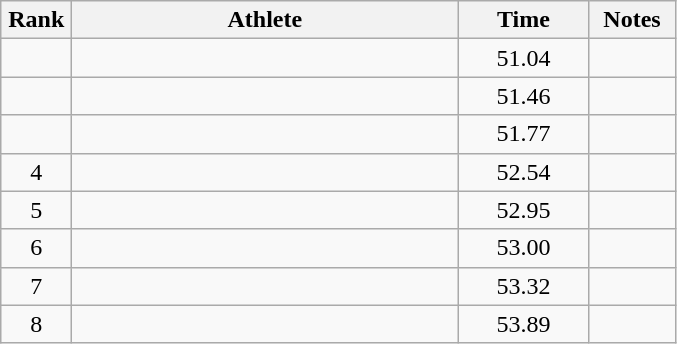<table class="wikitable" style="text-align:center">
<tr>
<th width=40>Rank</th>
<th width=250>Athlete</th>
<th width=80>Time</th>
<th width=50>Notes</th>
</tr>
<tr>
<td></td>
<td align=left></td>
<td>51.04</td>
<td></td>
</tr>
<tr>
<td></td>
<td align=left></td>
<td>51.46</td>
<td></td>
</tr>
<tr>
<td></td>
<td align=left></td>
<td>51.77</td>
<td></td>
</tr>
<tr>
<td>4</td>
<td align=left></td>
<td>52.54</td>
<td></td>
</tr>
<tr>
<td>5</td>
<td align=left></td>
<td>52.95</td>
<td></td>
</tr>
<tr>
<td>6</td>
<td align=left></td>
<td>53.00</td>
<td></td>
</tr>
<tr>
<td>7</td>
<td align=left></td>
<td>53.32</td>
<td></td>
</tr>
<tr>
<td>8</td>
<td align=left></td>
<td>53.89</td>
<td></td>
</tr>
</table>
